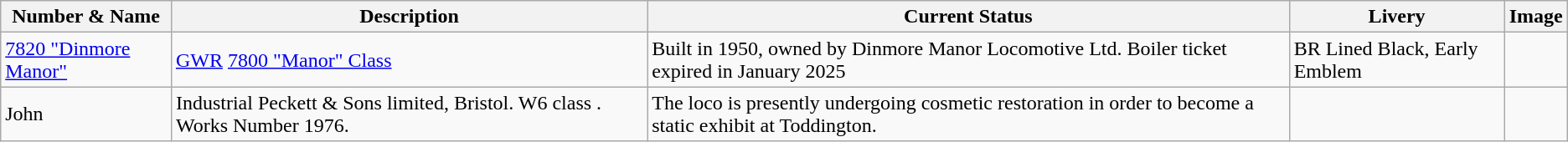<table class="wikitable">
<tr>
<th>Number & Name</th>
<th>Description</th>
<th>Current Status</th>
<th>Livery</th>
<th>Image</th>
</tr>
<tr>
<td><a href='#'>7820 "Dinmore Manor"</a></td>
<td><a href='#'>GWR</a>  <a href='#'>7800 "Manor" Class</a></td>
<td>Built in 1950, owned by Dinmore Manor Locomotive Ltd. Boiler ticket expired in January 2025 </td>
<td>BR Lined Black, Early Emblem</td>
<td></td>
</tr>
<tr>
<td>John</td>
<td>Industrial Peckett & Sons limited, Bristol. W6 class . Works Number 1976.</td>
<td>The loco is presently undergoing cosmetic restoration in order to become a static exhibit at Toddington.</td>
<td></td>
<td></td>
</tr>
</table>
